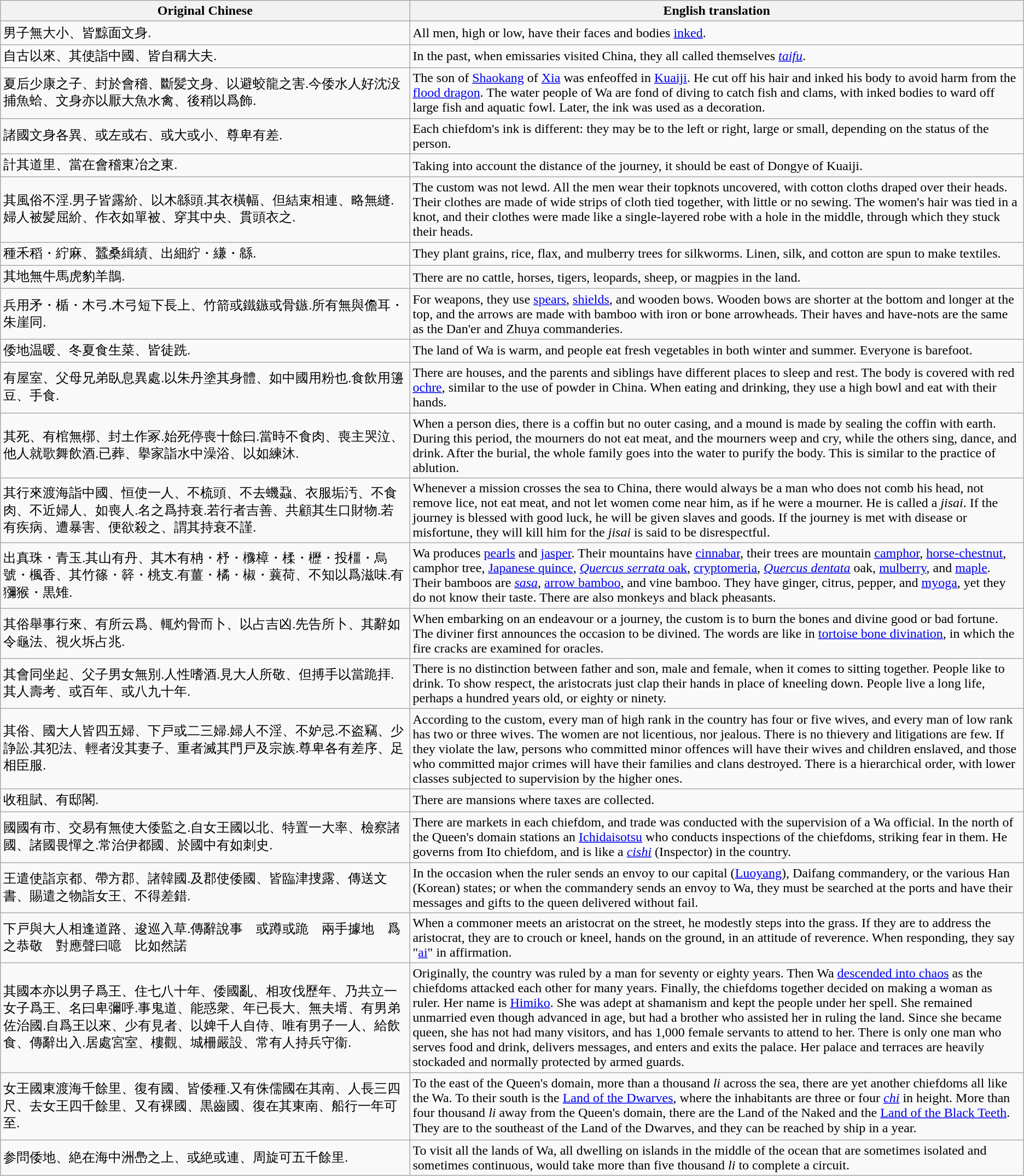<table class="wikitable">
<tr>
<th style="width:40%">Original Chinese</th>
<th style="width:60%">English translation</th>
</tr>
<tr>
<td>男子無大小、皆黥面文身.</td>
<td>All men, high or low, have their faces and bodies <a href='#'>inked</a>.</td>
</tr>
<tr>
<td>自古以來、其使詣中國、皆自稱大夫.</td>
<td>In the past, when emissaries visited China, they all called themselves <em><a href='#'>taifu</a></em>.</td>
</tr>
<tr>
<td>夏后少康之子、封於會稽、斷髪文身、以避蛟龍之害.今倭水人好沈没捕魚蛤、文身亦以厭大魚水禽、後稍以爲飾.</td>
<td>The son of <a href='#'>Shaokang</a> of <a href='#'>Xia</a> was enfeoffed in <a href='#'>Kuaiji</a>. He cut off his hair and inked his body to avoid harm from the <a href='#'>flood dragon</a>. The water people of Wa are fond of diving to catch fish and clams, with inked bodies to ward off large fish and aquatic fowl. Later, the ink was used as a decoration.</td>
</tr>
<tr>
<td>諸國文身各異、或左或右、或大或小、尊卑有差.</td>
<td>Each chiefdom's ink is different: they may be to the left or right, large or small, depending on the status of the person.</td>
</tr>
<tr>
<td>計其道里、當在會稽東冶之東.</td>
<td>Taking into account the distance of the journey, it should be east of Dongye of Kuaiji.</td>
</tr>
<tr>
<td>其風俗不淫.男子皆露紒、以木緜頭.其衣橫幅、但結束相連、略無縫.婦人被髪屈紒、作衣如單被、穿其中央、貫頭衣之.</td>
<td>The custom was not lewd. All the men wear their topknots uncovered, with cotton cloths draped over their heads. Their clothes are made of wide strips of cloth tied together, with little or no sewing. The women's hair was tied in a knot, and their clothes were made like a single-layered robe with a hole in the middle, through which they stuck their heads.</td>
</tr>
<tr>
<td>種禾稻・紵麻、蠶桑緝績、出細紵・縑・緜.</td>
<td>They plant grains, rice, flax, and mulberry trees for silkworms. Linen, silk, and cotton are spun to make textiles.</td>
</tr>
<tr>
<td>其地無牛馬虎豹羊鵲.</td>
<td>There are no cattle, horses, tigers, leopards, sheep, or magpies in the land.</td>
</tr>
<tr>
<td>兵用矛・楯・木弓.木弓短下長上、竹箭或鐵鏃或骨鏃.所有無與儋耳・朱崖同.</td>
<td>For weapons, they use <a href='#'>spears</a>, <a href='#'>shields</a>, and wooden bows. Wooden bows are shorter at the bottom and longer at the top, and the arrows are made with bamboo with iron or bone arrowheads. Their haves and have-nots are the same as the Dan'er and Zhuya commanderies.</td>
</tr>
<tr>
<td>倭地温暖、冬夏食生菜、皆徒跣.</td>
<td>The land of Wa is warm, and people eat fresh vegetables in both winter and summer. Everyone is barefoot.</td>
</tr>
<tr>
<td>有屋室、父母兄弟臥息異處.以朱丹塗其身體、如中國用粉也.食飲用籩豆、手食.</td>
<td>There are houses, and the parents and siblings have different places to sleep and rest. The body is covered with red <a href='#'>ochre</a>, similar to the use of powder in China. When eating and drinking, they use a high bowl and eat with their hands.</td>
</tr>
<tr>
<td>其死、有棺無槨、封土作冢.始死停喪十餘曰.當時不食肉、喪主哭泣、他人就歌舞飲酒.已葬、擧家詣水中澡浴、以如練沐.</td>
<td>When a person dies, there is a coffin but no outer casing, and a mound is made by sealing the coffin with earth. During this period, the mourners do not eat meat, and the mourners weep and cry, while the others sing, dance, and drink. After the burial, the whole family goes into the water to purify the body. This is similar to the practice of ablution.</td>
</tr>
<tr>
<td>其行來渡海詣中國、恒使一人、不梳頭、不去蟣蝨、衣服垢汚、不食肉、不近婦人、如喪人.名之爲持衰.若行者吉善、共顧其生口財物.若有疾病、遭暴害、便欲殺之、謂其持衰不謹.</td>
<td>Whenever a mission crosses the sea to China, there would always be a man who does not comb his head, not remove lice, not eat meat, and not let women come near him, as if he were a mourner. He is called a <em>jisai</em>. If the journey is blessed with good luck, he will be given slaves and goods. If the journey is met with disease or misfortune, they will kill him for the <em>jisai</em> is said to be disrespectful.</td>
</tr>
<tr>
<td>出真珠・青玉.其山有丹、其木有柟・杼・櫲樟・楺・櫪・投橿・烏號・楓香、其竹篠・簳・桃支.有薑・橘・椒・蘘荷、不知以爲滋味.有獼猴・黒雉.</td>
<td>Wa produces <a href='#'>pearls</a> and <a href='#'>jasper</a>. Their mountains have <a href='#'>cinnabar</a>, their trees are mountain <a href='#'>camphor</a>, <a href='#'>horse-chestnut</a>, camphor tree, <a href='#'>Japanese quince</a>, <a href='#'><em>Quercus serrata</em> oak</a>, <a href='#'>cryptomeria</a>, <em><a href='#'>Quercus dentata</a></em> oak, <a href='#'>mulberry</a>, and <a href='#'>maple</a>. Their bamboos are <em><a href='#'>sasa</a></em>, <a href='#'>arrow bamboo</a>, and vine bamboo. They have ginger, citrus, pepper, and <a href='#'>myoga</a>, yet they do not know their taste. There are also monkeys and black pheasants.</td>
</tr>
<tr>
<td>其俗舉事行來、有所云爲、輒灼骨而卜、以占吉凶.先告所卜、其辭如令龜法、視火坼占兆.</td>
<td>When embarking on an endeavour or a journey, the custom is to burn the bones and divine good or bad fortune. The diviner first announces the occasion to be divined. The words are like in <a href='#'>tortoise bone divination</a>, in which the fire cracks are examined for oracles.</td>
</tr>
<tr>
<td>其會同坐起、父子男女無別.人性嗜酒.見大人所敬、但搏手以當跪拝.其人壽考、或百年、或八九十年.</td>
<td>There is no distinction between father and son, male and female, when it comes to sitting together. People like to drink. To show respect, the aristocrats just clap their hands in place of kneeling down. People live a long life, perhaps a hundred years old, or eighty or ninety.</td>
</tr>
<tr>
<td>其俗、國大人皆四五婦、下戸或二三婦.婦人不淫、不妒忌.不盗竊、少諍訟.其犯法、輕者没其妻子、重者滅其門戸及宗族.尊卑各有差序、足相臣服.</td>
<td>According to the custom, every man of high rank in the country has four or five wives, and every man of low rank has two or three wives. The women are not licentious, nor jealous. There is no thievery and litigations are few. If they violate the law, persons who committed minor offences will have their wives and children enslaved, and those who committed major crimes will have their families and clans destroyed. There is a hierarchical order, with lower classes subjected to supervision by the higher ones.</td>
</tr>
<tr>
<td>收租賦、有邸閣.</td>
<td>There are mansions where taxes are collected.</td>
</tr>
<tr>
<td>國國有市、交易有無使大倭監之.自女王國以北、特置一大率、檢察諸國、諸國畏憚之.常治伊都國、於國中有如刺史.</td>
<td>There are markets in each chiefdom, and trade was conducted with the supervision of a Wa official. In the north of the Queen's domain stations an <a href='#'>Ichidaisotsu</a> who conducts inspections of the chiefdoms, striking fear in them. He governs from Ito chiefdom, and is like a <em><a href='#'>cishi</a></em> (Inspector) in the country.</td>
</tr>
<tr>
<td>王遣使詣京都、帶方郡、諸韓國.及郡使倭國、皆臨津捜露、傳送文書、賜遣之物詣女王、不得差錯.</td>
<td>In the occasion when the ruler sends an envoy to our capital (<a href='#'>Luoyang</a>), Daifang commandery, or the various Han (Korean) states; or when the commandery sends an envoy to Wa, they must be searched at the ports and have their messages and gifts to the queen delivered without fail.</td>
</tr>
<tr>
<td>下戸與大人相逢道路、逡巡入草.傳辭說事　或蹲或跪　兩手據地　爲之恭敬　對應聲曰噫　比如然諾</td>
<td>When a commoner meets an aristocrat on the street, he modestly steps into the grass. If they are to address the aristocrat, they are to crouch or kneel, hands on the ground, in an attitude of reverence. When responding, they say "<a href='#'>ai</a>" in affirmation.</td>
</tr>
<tr>
<td>其國本亦以男子爲王、住七八十年、倭國亂、相攻伐歷年、乃共立一女子爲王、名曰卑彌呼.事鬼道、能惑衆、年已長大、無夫壻、有男弟佐治國.自爲王以來、少有見者、以婢千人自侍、唯有男子一人、給飲食、傳辭出入.居處宮室、樓觀、城柵嚴設、常有人持兵守衞.</td>
<td>Originally, the country was ruled by a man for seventy or eighty years. Then Wa <a href='#'>descended into chaos</a> as the chiefdoms attacked each other for many years. Finally, the chiefdoms together decided on making a woman as ruler. Her name is <a href='#'>Himiko</a>. She was adept at shamanism and kept the people under her spell. She remained unmarried even though advanced in age, but had a brother who assisted her in ruling the land. Since she became queen, she has not had many visitors, and has 1,000 female servants to attend to her. There is only one man who serves food and drink, delivers messages, and enters and exits the palace. Her palace and terraces are heavily stockaded and normally protected by armed guards.</td>
</tr>
<tr>
<td>女王國東渡海千餘里、復有國、皆倭種.又有侏儒國在其南、人長三四尺、去女王四千餘里、又有裸國、黒齒國、復在其東南、船行一年可至.</td>
<td>To the east of the Queen's domain, more than a thousand <em>li</em> across the sea, there are yet another chiefdoms all like the Wa. To their south is the <a href='#'>Land of the Dwarves</a>, where the inhabitants are three or four <em><a href='#'>chi</a></em> in height. More than four thousand <em>li</em> away from the Queen's domain, there are the Land of the Naked and the <a href='#'>Land of the Black Teeth</a>. They are to the southeast of the Land of the Dwarves, and they can be reached by ship in a year.　</td>
</tr>
<tr>
<td>参問倭地、絶在海中洲㠀之上、或絶或連、周旋可五千餘里.</td>
<td>To visit all the lands of Wa, all dwelling on islands in the middle of the ocean that are sometimes isolated and sometimes continuous, would take more than five thousand <em>li</em> to complete a circuit.</td>
</tr>
</table>
